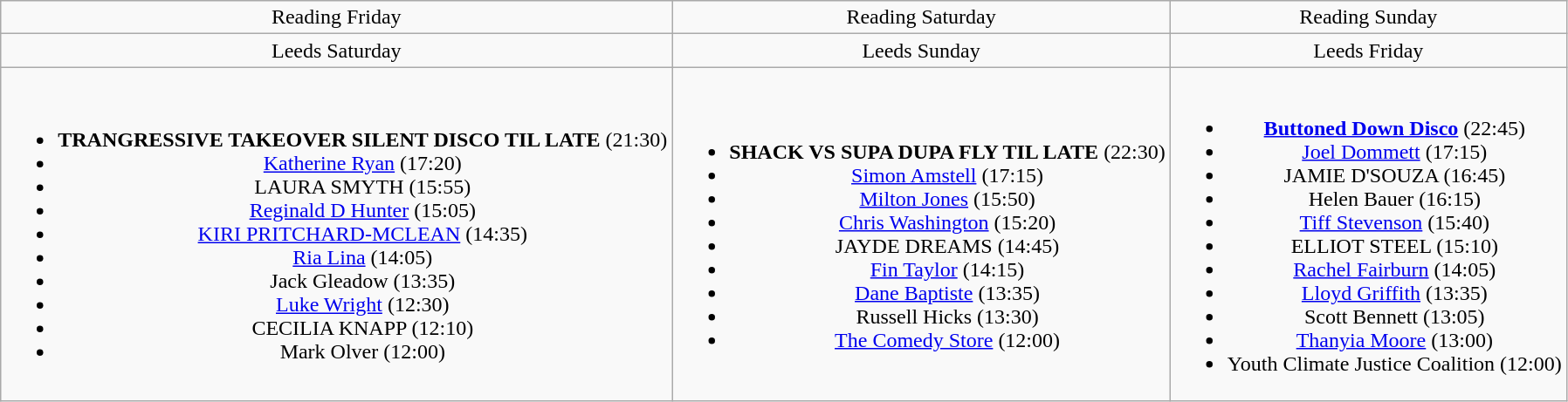<table class="wikitable" style="text-align:center;">
<tr>
<td>Reading Friday</td>
<td>Reading Saturday</td>
<td>Reading Sunday</td>
</tr>
<tr>
<td>Leeds Saturday</td>
<td>Leeds Sunday</td>
<td>Leeds Friday</td>
</tr>
<tr>
<td><br><ul><li><strong>TRANGRESSIVE TAKEOVER SILENT DISCO TIL LATE</strong> (21:30)</li><li><a href='#'>Katherine Ryan</a> (17:20)</li><li>LAURA SMYTH (15:55)</li><li><a href='#'>Reginald D Hunter</a> (15:05)</li><li><a href='#'>KIRI PRITCHARD-MCLEAN</a> (14:35)</li><li><a href='#'>Ria Lina</a> (14:05)</li><li>Jack Gleadow (13:35)</li><li><a href='#'>Luke Wright</a> (12:30)</li><li>CECILIA KNAPP (12:10)</li><li>Mark Olver (12:00)</li></ul></td>
<td><br><ul><li><strong>SHACK VS SUPA DUPA FLY TIL LATE</strong> (22:30)</li><li><a href='#'>Simon Amstell</a> (17:15)</li><li><a href='#'>Milton Jones</a> (15:50)</li><li><a href='#'>Chris Washington</a> (15:20)</li><li>JAYDE DREAMS (14:45)</li><li><a href='#'>Fin Taylor</a> (14:15)</li><li><a href='#'>Dane Baptiste</a> (13:35)</li><li>Russell Hicks (13:30)</li><li><a href='#'>The Comedy Store</a> (12:00)</li></ul></td>
<td><br><ul><li><strong><a href='#'>Buttoned Down Disco</a></strong> (22:45)</li><li><a href='#'>Joel Dommett</a> (17:15)</li><li>JAMIE D'SOUZA (16:45)</li><li>Helen Bauer (16:15)</li><li><a href='#'>Tiff Stevenson</a> (15:40)</li><li>ELLIOT STEEL (15:10)</li><li><a href='#'>Rachel Fairburn</a> (14:05)</li><li><a href='#'>Lloyd Griffith</a> (13:35)</li><li>Scott Bennett (13:05)</li><li><a href='#'>Thanyia Moore</a> (13:00)</li><li>Youth Climate Justice Coalition (12:00)</li></ul></td>
</tr>
</table>
